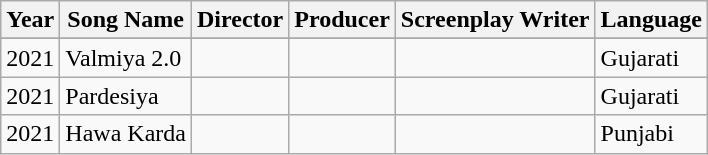<table class="wikitable">
<tr>
<th>Year</th>
<th>Song Name</th>
<th>Director</th>
<th>Producer</th>
<th>Screenplay Writer</th>
<th>Language</th>
</tr>
<tr>
</tr>
<tr>
<td>2021</td>
<td>Valmiya 2.0</td>
<td></td>
<td></td>
<td></td>
<td>Gujarati</td>
</tr>
<tr>
<td>2021</td>
<td>Pardesiya</td>
<td></td>
<td></td>
<td></td>
<td>Gujarati</td>
</tr>
<tr>
<td>2021</td>
<td>Hawa Karda</td>
<td></td>
<td></td>
<td></td>
<td>Punjabi</td>
</tr>
</table>
